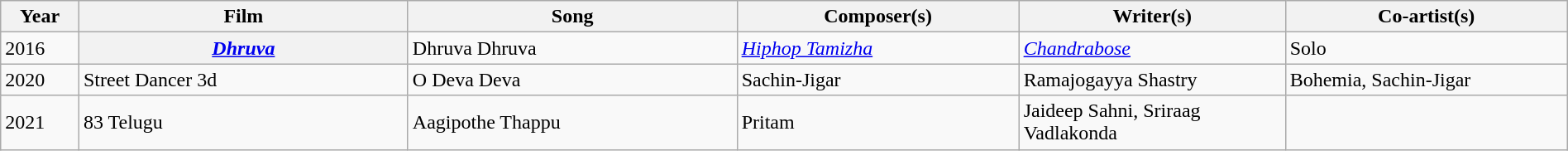<table class="wikitable sortable plainrowheaders" width="100%" "textcolor:#000;">
<tr>
<th scope="col" width=5%>Year</th>
<th scope="col" width=21%>Film</th>
<th scope="col" width=21%>Song</th>
<th scope="col" width=18%>Composer(s)</th>
<th scope="col" width=17%>Writer(s)</th>
<th scope="col" width=18%>Co-artist(s)</th>
</tr>
<tr>
<td>2016</td>
<th scope="row"><em><a href='#'>Dhruva</a></em></th>
<td>Dhruva Dhruva</td>
<td><em><a href='#'>Hiphop Tamizha</a></em></td>
<td><em><a href='#'>Chandrabose</a></em></td>
<td>Solo</td>
</tr>
<tr>
<td>2020</td>
<td>Street Dancer 3d</td>
<td>O Deva Deva</td>
<td>Sachin-Jigar</td>
<td>Ramajogayya Shastry</td>
<td>Bohemia, Sachin-Jigar</td>
</tr>
<tr>
<td>2021</td>
<td>83 Telugu</td>
<td>Aagipothe Thappu</td>
<td>Pritam</td>
<td>Jaideep Sahni, Sriraag Vadlakonda</td>
<td></td>
</tr>
</table>
